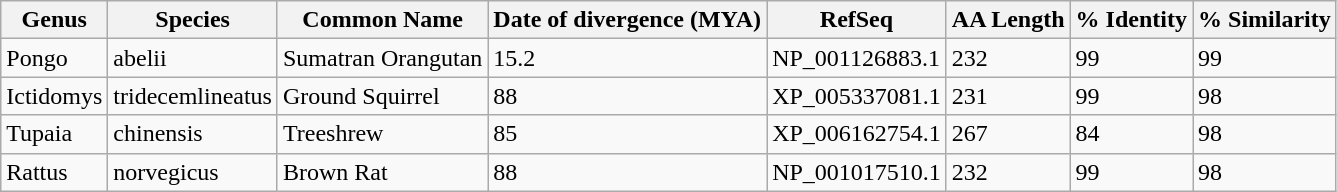<table class="wikitable">
<tr>
<th>Genus</th>
<th>Species</th>
<th>Common Name</th>
<th>Date of divergence (MYA)</th>
<th>RefSeq</th>
<th>AA Length</th>
<th>% Identity</th>
<th>% Similarity</th>
</tr>
<tr>
<td>Pongo</td>
<td>abelii</td>
<td>Sumatran Orangutan</td>
<td>15.2</td>
<td>NP_001126883.1</td>
<td>232</td>
<td>99</td>
<td>99</td>
</tr>
<tr>
<td>Ictidomys</td>
<td>tridecemlineatus</td>
<td>Ground Squirrel</td>
<td>88</td>
<td>XP_005337081.1</td>
<td>231</td>
<td>99</td>
<td>98</td>
</tr>
<tr>
<td>Tupaia</td>
<td>chinensis</td>
<td>Treeshrew</td>
<td>85</td>
<td>XP_006162754.1</td>
<td>267</td>
<td>84</td>
<td>98</td>
</tr>
<tr>
<td>Rattus</td>
<td>norvegicus</td>
<td>Brown Rat</td>
<td>88</td>
<td>NP_001017510.1</td>
<td>232</td>
<td>99</td>
<td>98</td>
</tr>
</table>
